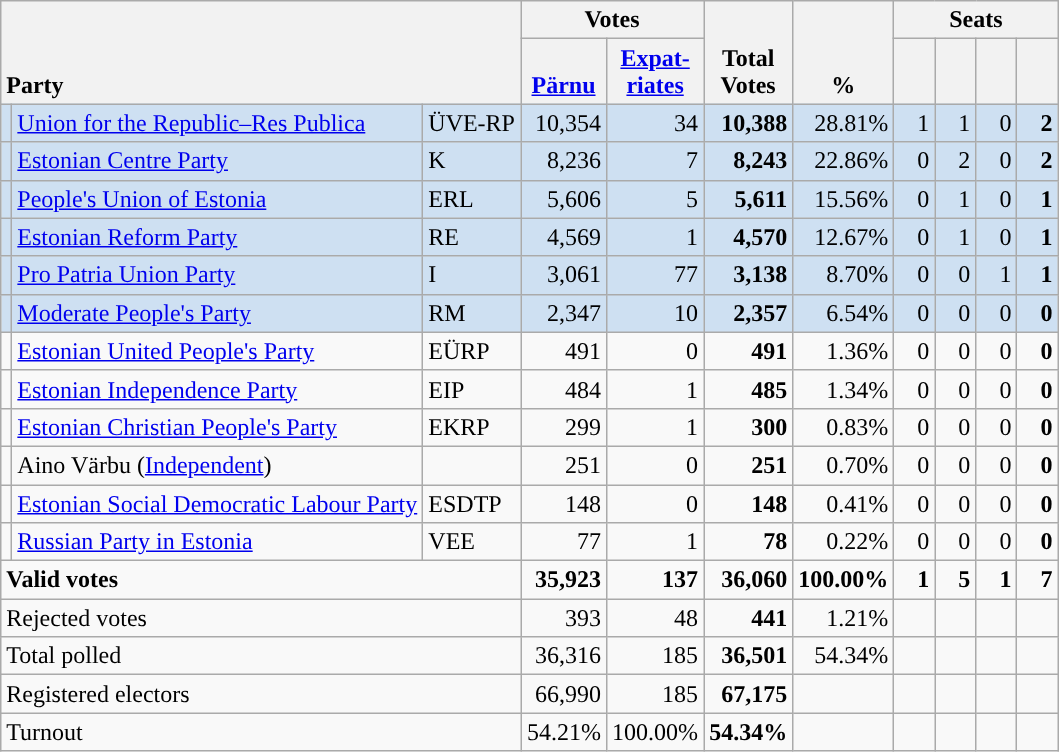<table class="wikitable" border="1" style="text-align:right;">
<tr>
<th style="text-align:left;" valign=bottom rowspan=2 colspan=3>Party</th>
<th colspan=2>Votes</th>
<th align=center valign=bottom rowspan=2 width="50">Total Votes</th>
<th align=center valign=bottom rowspan=2 width="50">%</th>
<th colspan=4>Seats</th>
</tr>
<tr>
<th align=center valign=bottom width="50"><a href='#'>Pärnu</a></th>
<th align=center valign=bottom width="50"><a href='#'>Expat- riates</a></th>
<th align=center valign=bottom width="20"><small></small></th>
<th align=center valign=bottom width="20"><small></small></th>
<th align=center valign=bottom width="20"><small></small></th>
<th align=center valign=bottom width="20"><small></small></th>
</tr>
<tr style="background:#CEE0F2;">
<td style="background:"></td>
<td align=left><a href='#'>Union for the Republic–Res Publica</a></td>
<td align=left>ÜVE-RP</td>
<td>10,354</td>
<td>34</td>
<td><strong>10,388</strong></td>
<td>28.81%</td>
<td>1</td>
<td>1</td>
<td>0</td>
<td><strong>2</strong></td>
</tr>
<tr style="background:#CEE0F2;">
<td style="background:"></td>
<td align=left><a href='#'>Estonian Centre Party</a></td>
<td align=left>K</td>
<td>8,236</td>
<td>7</td>
<td><strong>8,243</strong></td>
<td>22.86%</td>
<td>0</td>
<td>2</td>
<td>0</td>
<td><strong>2</strong></td>
</tr>
<tr style="background:#CEE0F2;">
<td style="background:"></td>
<td align=left><a href='#'>People's Union of Estonia</a></td>
<td align=left>ERL</td>
<td>5,606</td>
<td>5</td>
<td><strong>5,611</strong></td>
<td>15.56%</td>
<td>0</td>
<td>1</td>
<td>0</td>
<td><strong>1</strong></td>
</tr>
<tr style="background:#CEE0F2;">
<td style="background:"></td>
<td align=left><a href='#'>Estonian Reform Party</a></td>
<td align=left>RE</td>
<td>4,569</td>
<td>1</td>
<td><strong>4,570</strong></td>
<td>12.67%</td>
<td>0</td>
<td>1</td>
<td>0</td>
<td><strong>1</strong></td>
</tr>
<tr style="background:#CEE0F2;">
<td style="background:"></td>
<td align=left><a href='#'>Pro Patria Union Party</a></td>
<td align=left>I</td>
<td>3,061</td>
<td>77</td>
<td><strong>3,138</strong></td>
<td>8.70%</td>
<td>0</td>
<td>0</td>
<td>1</td>
<td><strong>1</strong></td>
</tr>
<tr style="background:#CEE0F2;">
<td style="background:"></td>
<td align=left><a href='#'>Moderate People's Party</a></td>
<td align=left>RM</td>
<td>2,347</td>
<td>10</td>
<td><strong>2,357</strong></td>
<td>6.54%</td>
<td>0</td>
<td>0</td>
<td>0</td>
<td><strong>0</strong></td>
</tr>
<tr>
<td style="background:"></td>
<td align=left><a href='#'>Estonian United People's Party</a></td>
<td align=left>EÜRP</td>
<td>491</td>
<td>0</td>
<td><strong>491</strong></td>
<td>1.36%</td>
<td>0</td>
<td>0</td>
<td>0</td>
<td><strong>0</strong></td>
</tr>
<tr>
<td style="background:"></td>
<td align=left><a href='#'>Estonian Independence Party</a></td>
<td align=left>EIP</td>
<td>484</td>
<td>1</td>
<td><strong>485</strong></td>
<td>1.34%</td>
<td>0</td>
<td>0</td>
<td>0</td>
<td><strong>0</strong></td>
</tr>
<tr>
<td style="background:"></td>
<td align=left><a href='#'>Estonian Christian People's Party</a></td>
<td align=left>EKRP</td>
<td>299</td>
<td>1</td>
<td><strong>300</strong></td>
<td>0.83%</td>
<td>0</td>
<td>0</td>
<td>0</td>
<td><strong>0</strong></td>
</tr>
<tr>
<td style="background:"></td>
<td align=left>Aino Värbu (<a href='#'>Independent</a>)</td>
<td></td>
<td>251</td>
<td>0</td>
<td><strong>251</strong></td>
<td>0.70%</td>
<td>0</td>
<td>0</td>
<td>0</td>
<td><strong>0</strong></td>
</tr>
<tr>
<td style="background:"></td>
<td align=left><a href='#'>Estonian Social Democratic Labour Party</a></td>
<td align=left>ESDTP</td>
<td>148</td>
<td>0</td>
<td><strong>148</strong></td>
<td>0.41%</td>
<td>0</td>
<td>0</td>
<td>0</td>
<td><strong>0</strong></td>
</tr>
<tr>
<td></td>
<td align=left><a href='#'>Russian Party in Estonia</a></td>
<td align=left>VEE</td>
<td>77</td>
<td>1</td>
<td><strong>78</strong></td>
<td>0.22%</td>
<td>0</td>
<td>0</td>
<td>0</td>
<td><strong>0</strong></td>
</tr>
<tr style="font-weight:bold">
<td align=left colspan=3>Valid votes</td>
<td>35,923</td>
<td>137</td>
<td>36,060</td>
<td>100.00%</td>
<td>1</td>
<td>5</td>
<td>1</td>
<td>7</td>
</tr>
<tr>
<td align=left colspan=3>Rejected votes</td>
<td>393</td>
<td>48</td>
<td><strong>441</strong></td>
<td>1.21%</td>
<td></td>
<td></td>
<td></td>
<td></td>
</tr>
<tr>
<td align=left colspan=3>Total polled</td>
<td>36,316</td>
<td>185</td>
<td><strong>36,501</strong></td>
<td>54.34%</td>
<td></td>
<td></td>
<td></td>
<td></td>
</tr>
<tr>
<td align=left colspan=3>Registered electors</td>
<td>66,990</td>
<td>185</td>
<td><strong>67,175</strong></td>
<td></td>
<td></td>
<td></td>
<td></td>
<td></td>
</tr>
<tr>
<td align=left colspan=3>Turnout</td>
<td>54.21%</td>
<td>100.00%</td>
<td><strong>54.34%</strong></td>
<td></td>
<td></td>
<td></td>
<td></td>
<td></td>
</tr>
</table>
